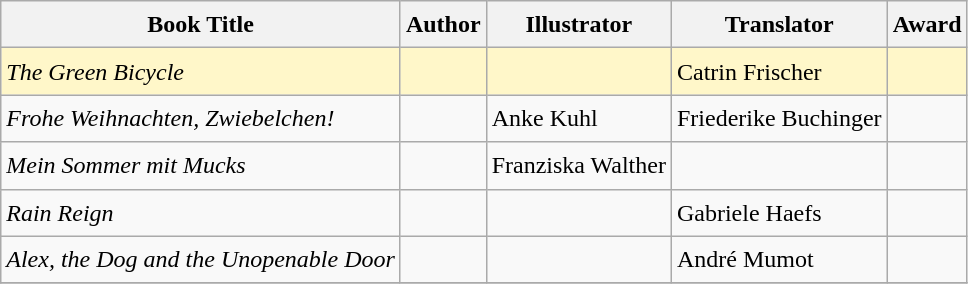<table class="wikitable sortable mw-collapsible" style="font-size:1.00em; line-height:1.5em;">
<tr>
<th scope="col">Book Title</th>
<th scope="col">Author</th>
<th scope="col">Illustrator</th>
<th scope="col">Translator</th>
<th scope="col">Award</th>
</tr>
<tr style="background:#fff7c9">
<td><em>The Green Bicycle</em></td>
<td></td>
<td></td>
<td>Catrin Frischer</td>
<td></td>
</tr>
<tr>
<td><em>Frohe Weihnachten, Zwiebelchen!</em></td>
<td></td>
<td>Anke Kuhl</td>
<td>Friederike Buchinger</td>
<td></td>
</tr>
<tr>
<td><em>Mein Sommer mit Mucks</em></td>
<td></td>
<td>Franziska Walther</td>
<td></td>
<td></td>
</tr>
<tr>
<td><em>Rain Reign</em></td>
<td></td>
<td></td>
<td>Gabriele Haefs</td>
<td></td>
</tr>
<tr>
<td><em>Alex, the Dog and the Unopenable Door</em></td>
<td></td>
<td></td>
<td>André Mumot</td>
<td></td>
</tr>
<tr style="background:#fff7c9">
</tr>
</table>
